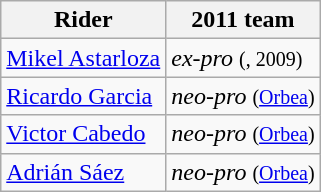<table class="wikitable">
<tr>
<th>Rider</th>
<th>2011 team</th>
</tr>
<tr>
<td><a href='#'>Mikel Astarloza</a></td>
<td><em>ex-pro</em> <small>(, 2009)</small></td>
</tr>
<tr>
<td><a href='#'>Ricardo Garcia</a></td>
<td><em>neo-pro</em> <small>(<a href='#'>Orbea</a>)</small></td>
</tr>
<tr>
<td><a href='#'>Victor Cabedo</a></td>
<td><em>neo-pro</em> <small>(<a href='#'>Orbea</a>)</small></td>
</tr>
<tr>
<td><a href='#'>Adrián Sáez</a></td>
<td><em>neo-pro</em> <small>(<a href='#'>Orbea</a>)</small></td>
</tr>
</table>
